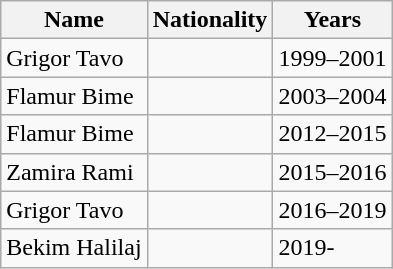<table class="wikitable" style="text-align: center">
<tr>
<th>Name</th>
<th>Nationality</th>
<th>Years</th>
</tr>
<tr>
<td align=left>Grigor Tavo</td>
<td></td>
<td align=left>1999–2001</td>
</tr>
<tr>
<td align=left>Flamur Bime</td>
<td></td>
<td align=left>2003–2004</td>
</tr>
<tr>
<td align=left>Flamur Bime</td>
<td></td>
<td align=left>2012–2015</td>
</tr>
<tr>
<td align=left>Zamira Rami</td>
<td></td>
<td align=left>2015–2016</td>
</tr>
<tr>
<td align=left>Grigor Tavo</td>
<td></td>
<td align=left>2016–2019</td>
</tr>
<tr>
<td align=left>Bekim Halilaj</td>
<td></td>
<td align=left>2019-</td>
</tr>
</table>
